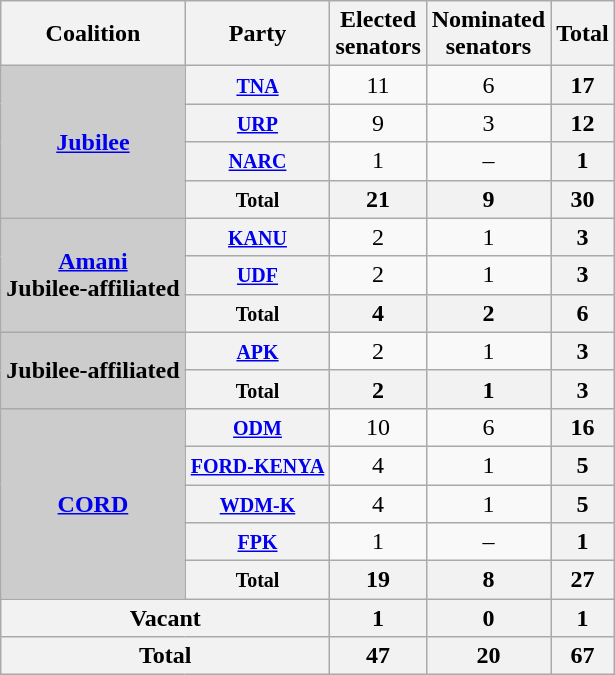<table class="wikitable" style=text-align:center>
<tr>
<th>Coalition</th>
<th>Party</th>
<th>Elected<br>senators</th>
<th>Nominated<br>senators</th>
<th>Total</th>
</tr>
<tr>
<th rowspan=4 style="background:#cccccc"><a href='#'>Jubilee</a></th>
<th><small><a href='#'>TNA</a></small></th>
<td>11</td>
<td>6</td>
<th>17</th>
</tr>
<tr>
<th><small><a href='#'>URP</a></small></th>
<td>9</td>
<td>3</td>
<th>12</th>
</tr>
<tr>
<th><small><a href='#'>NARC</a></small></th>
<td>1</td>
<td>–</td>
<th>1</th>
</tr>
<tr>
<th><small>Total</small></th>
<th>21</th>
<th>9</th>
<th>30</th>
</tr>
<tr>
<th rowspan=3 style="background:#cccccc"><a href='#'>Amani</a><div>Jubilee-affiliated</div></th>
<th><small><a href='#'>KANU</a></small></th>
<td>2</td>
<td>1</td>
<th>3</th>
</tr>
<tr>
<th><small><a href='#'>UDF</a></small></th>
<td>2</td>
<td>1</td>
<th>3</th>
</tr>
<tr>
<th><small>Total</small></th>
<th>4</th>
<th>2</th>
<th>6</th>
</tr>
<tr>
<th rowspan=2 style="background:#cccccc">Jubilee-affiliated</th>
<th><small><a href='#'>APK</a></small></th>
<td>2</td>
<td>1</td>
<th>3</th>
</tr>
<tr>
<th><small>Total</small></th>
<th>2</th>
<th>1</th>
<th>3</th>
</tr>
<tr>
<th rowspan=5 style="background:#cccccc"><a href='#'>CORD</a></th>
<th><small><a href='#'>ODM</a></small></th>
<td>10</td>
<td>6</td>
<th>16</th>
</tr>
<tr>
<th><small><a href='#'>FORD-KENYA</a></small></th>
<td>4</td>
<td>1</td>
<th>5</th>
</tr>
<tr>
<th><small><a href='#'>WDM-K</a></small></th>
<td>4</td>
<td>1</td>
<th>5</th>
</tr>
<tr>
<th><small><a href='#'>FPK</a></small></th>
<td>1</td>
<td>–</td>
<th>1</th>
</tr>
<tr>
<th><small>Total</small></th>
<th>19</th>
<th>8</th>
<th>27</th>
</tr>
<tr>
<th colspan=2 style=text-align:center>Vacant</th>
<th>1</th>
<th>0</th>
<th>1</th>
</tr>
<tr>
<th colspan=2 style=text-align:center>Total</th>
<th>47</th>
<th>20</th>
<th>67</th>
</tr>
</table>
